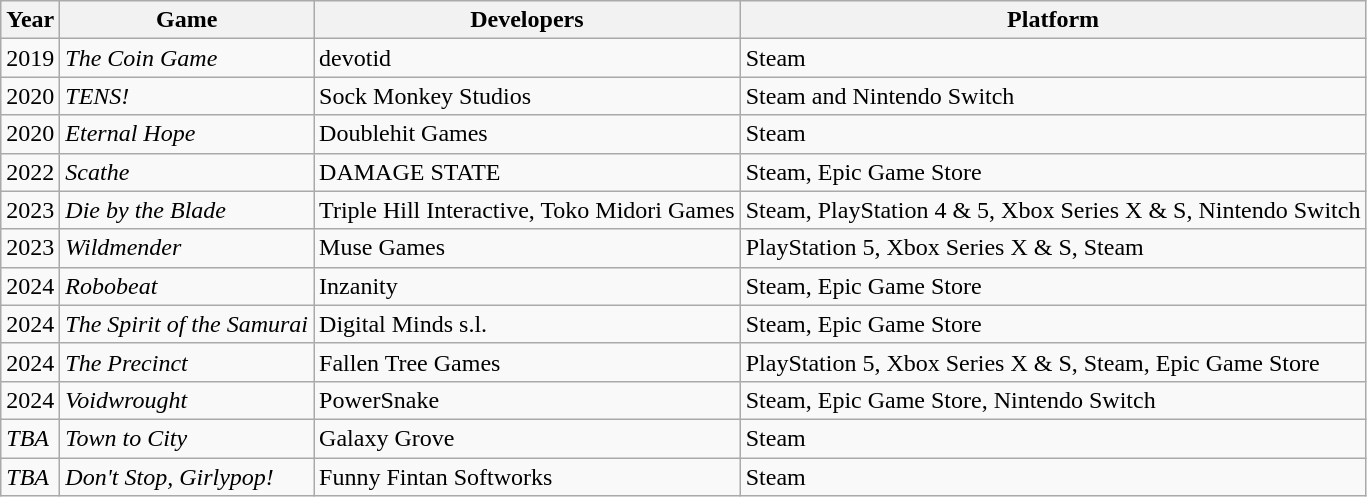<table class="wikitable">
<tr>
<th>Year</th>
<th>Game</th>
<th>Developers</th>
<th>Platform</th>
</tr>
<tr>
<td>2019</td>
<td><em>The Coin Game</em></td>
<td>devotid</td>
<td>Steam</td>
</tr>
<tr>
<td>2020</td>
<td><em>TENS!</em></td>
<td>Sock Monkey Studios</td>
<td>Steam and Nintendo Switch</td>
</tr>
<tr>
<td>2020</td>
<td><em>Eternal Hope</em></td>
<td>Doublehit Games</td>
<td>Steam</td>
</tr>
<tr>
<td>2022</td>
<td><em>Scathe</em></td>
<td>DAMAGE STATE</td>
<td>Steam, Epic Game Store</td>
</tr>
<tr>
<td>2023</td>
<td><em>Die by the Blade</em></td>
<td>Triple Hill Interactive, Toko Midori Games</td>
<td>Steam, PlayStation 4 & 5, Xbox Series X & S, Nintendo Switch</td>
</tr>
<tr>
<td>2023</td>
<td><em>Wildmender</em></td>
<td>Muse Games</td>
<td>PlayStation 5, Xbox Series X & S, Steam</td>
</tr>
<tr>
<td>2024</td>
<td><em>Robobeat</em></td>
<td>Inzanity</td>
<td>Steam, Epic Game Store</td>
</tr>
<tr>
<td>2024</td>
<td><em>The Spirit of the Samurai</em></td>
<td>Digital Minds s.l.</td>
<td>Steam, Epic Game Store</td>
</tr>
<tr>
<td>2024</td>
<td><em>The Precinct</em></td>
<td>Fallen Tree Games</td>
<td>PlayStation 5, Xbox Series X & S, Steam, Epic Game Store</td>
</tr>
<tr>
<td>2024</td>
<td><em>Voidwrought</em></td>
<td>PowerSnake</td>
<td>Steam, Epic Game Store, Nintendo Switch</td>
</tr>
<tr>
<td><em>TBA</em></td>
<td><em>Town to City</em></td>
<td>Galaxy Grove</td>
<td>Steam</td>
</tr>
<tr>
<td><em>TBA</em></td>
<td><em>Don't Stop, Girlypop!</em></td>
<td>Funny Fintan Softworks</td>
<td>Steam</td>
</tr>
</table>
